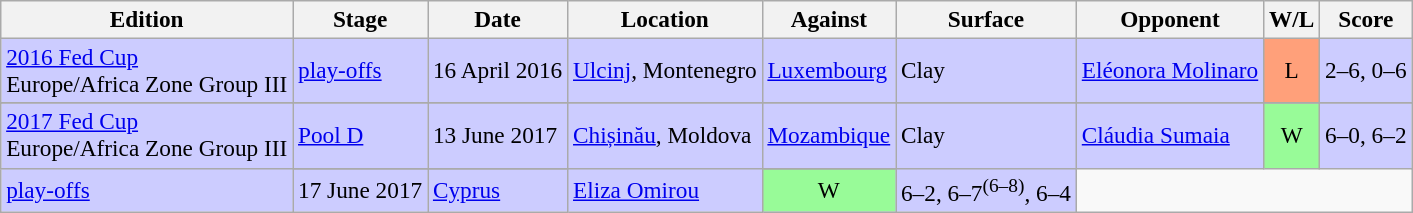<table class=wikitable style=font-size:97%>
<tr>
<th>Edition</th>
<th>Stage</th>
<th>Date</th>
<th>Location</th>
<th>Against</th>
<th>Surface</th>
<th>Opponent</th>
<th>W/L</th>
<th>Score</th>
</tr>
<tr style="background:#CCCCFF;">
<td><a href='#'>2016 Fed Cup</a> <br> Europe/Africa Zone Group III</td>
<td><a href='#'>play-offs</a></td>
<td>16 April 2016</td>
<td><a href='#'>Ulcinj</a>, Montenegro</td>
<td> <a href='#'>Luxembourg</a></td>
<td>Clay</td>
<td><a href='#'>Eléonora Molinaro</a></td>
<td style="text-align:center; background:#ffa07a;">L</td>
<td>2–6, 0–6</td>
</tr>
<tr>
</tr>
<tr style="background:#CCCCFF;">
<td rowspan=2><a href='#'>2017 Fed Cup</a> <br> Europe/Africa Zone Group III</td>
<td><a href='#'>Pool D</a></td>
<td>13 June 2017</td>
<td rowspan=2><a href='#'>Chișinău</a>, Moldova</td>
<td> <a href='#'>Mozambique</a></td>
<td rowspan=2>Clay</td>
<td><a href='#'>Cláudia Sumaia</a></td>
<td style="text-align:center; background:#98fb98;">W</td>
<td>6–0, 6–2</td>
</tr>
<tr>
</tr>
<tr style="background:#CCCCFF;">
<td><a href='#'>play-offs</a></td>
<td>17 June 2017</td>
<td> <a href='#'>Cyprus</a></td>
<td><a href='#'>Eliza Omirou</a></td>
<td style="text-align:center; background:#98fb98;">W</td>
<td>6–2, 6–7<sup>(6–8)</sup>, 6–4</td>
</tr>
</table>
